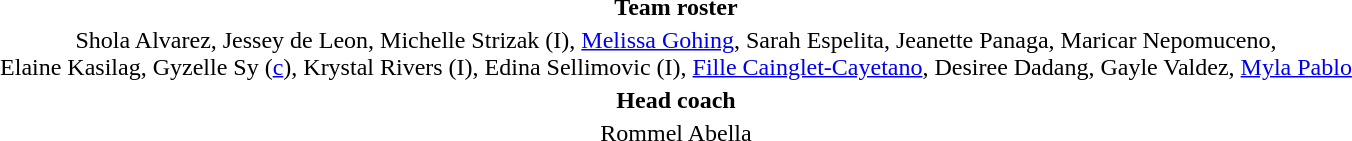<table style="text-align: center; margin-top: 2em; margin-left: auto; margin-right: auto">
<tr>
<td><strong>Team roster</strong></td>
</tr>
<tr>
<td>Shola Alvarez, Jessey de Leon, Michelle Strizak (I), <a href='#'>Melissa Gohing</a>, Sarah Espelita, Jeanette Panaga, Maricar Nepomuceno, <br>Elaine Kasilag, Gyzelle Sy (<a href='#'>c</a>), Krystal Rivers (I), Edina Sellimovic (I), <a href='#'>Fille Cainglet-Cayetano</a>, Desiree Dadang, Gayle Valdez, <a href='#'>Myla Pablo</a></td>
</tr>
<tr>
<td><strong>Head coach</strong></td>
</tr>
<tr>
<td> Rommel Abella</td>
</tr>
</table>
